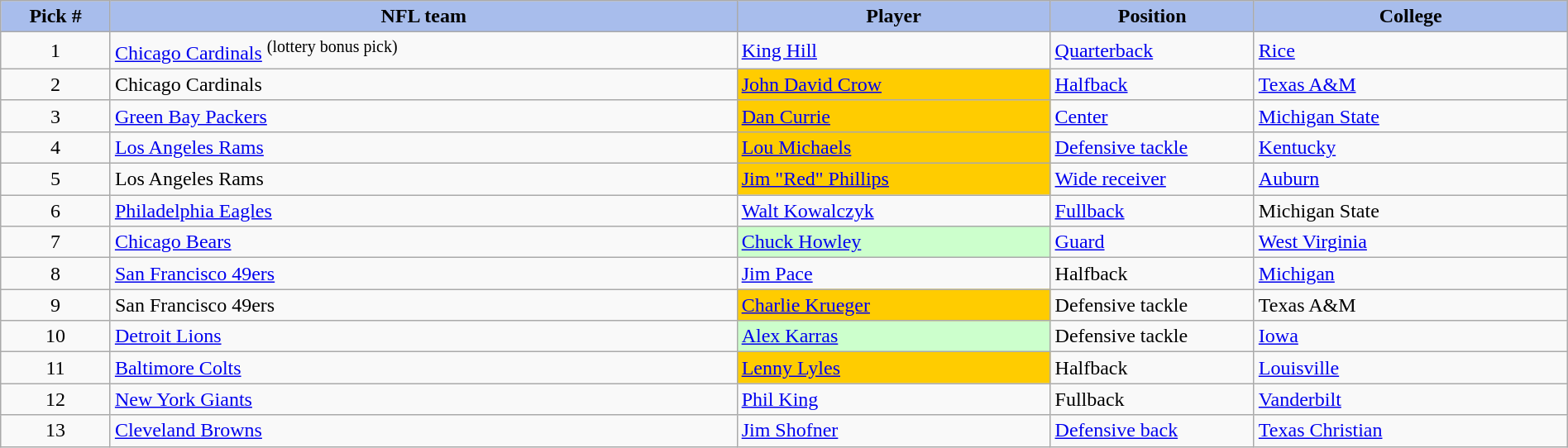<table class="wikitable sortable sortable" style="width: 100%">
<tr>
<th style="background:#A8BDEC;" width=7%>Pick #</th>
<th width=40% style="background:#A8BDEC;">NFL team</th>
<th width=20% style="background:#A8BDEC;">Player</th>
<th width=13% style="background:#A8BDEC;">Position</th>
<th style="background:#A8BDEC;">College</th>
</tr>
<tr>
<td align=center>1</td>
<td><a href='#'>Chicago Cardinals</a> <sup>(lottery bonus pick)</sup></td>
<td><a href='#'>King Hill</a></td>
<td><a href='#'>Quarterback</a></td>
<td><a href='#'>Rice</a></td>
</tr>
<tr>
<td align=center>2</td>
<td>Chicago Cardinals</td>
<td bgcolor="#FFCC00"><a href='#'>John David Crow</a></td>
<td><a href='#'>Halfback</a></td>
<td><a href='#'>Texas A&M</a></td>
</tr>
<tr>
<td align=center>3</td>
<td><a href='#'>Green Bay Packers</a></td>
<td bgcolor="#FFCC00"><a href='#'>Dan Currie</a></td>
<td><a href='#'>Center</a></td>
<td><a href='#'>Michigan State</a></td>
</tr>
<tr>
<td align=center>4</td>
<td><a href='#'>Los Angeles Rams</a></td>
<td bgcolor="#FFCC00"><a href='#'>Lou Michaels</a></td>
<td><a href='#'>Defensive tackle</a></td>
<td><a href='#'>Kentucky</a></td>
</tr>
<tr>
<td align=center>5</td>
<td>Los Angeles Rams</td>
<td bgcolor="#FFCC00"><a href='#'>Jim "Red" Phillips</a></td>
<td><a href='#'>Wide receiver</a></td>
<td><a href='#'>Auburn</a></td>
</tr>
<tr>
<td align=center>6</td>
<td><a href='#'>Philadelphia Eagles</a></td>
<td><a href='#'>Walt Kowalczyk</a></td>
<td><a href='#'>Fullback</a></td>
<td>Michigan State</td>
</tr>
<tr>
<td align=center>7</td>
<td><a href='#'>Chicago Bears</a></td>
<td bgcolor="#CCFFCC"><a href='#'>Chuck Howley</a></td>
<td><a href='#'>Guard</a></td>
<td><a href='#'>West Virginia</a></td>
</tr>
<tr>
<td align=center>8</td>
<td><a href='#'>San Francisco 49ers</a></td>
<td><a href='#'>Jim Pace</a></td>
<td>Halfback</td>
<td><a href='#'>Michigan</a></td>
</tr>
<tr>
<td align=center>9</td>
<td>San Francisco 49ers</td>
<td bgcolor="#FFCC00"><a href='#'>Charlie Krueger</a></td>
<td>Defensive tackle</td>
<td>Texas A&M</td>
</tr>
<tr>
<td align=center>10</td>
<td><a href='#'>Detroit Lions</a></td>
<td bgcolor="#CCFFCC"><a href='#'>Alex Karras</a></td>
<td>Defensive tackle</td>
<td><a href='#'>Iowa</a></td>
</tr>
<tr>
<td align=center>11</td>
<td><a href='#'>Baltimore Colts</a></td>
<td bgcolor="#FFCC00"><a href='#'>Lenny Lyles</a></td>
<td>Halfback</td>
<td><a href='#'>Louisville</a></td>
</tr>
<tr>
<td align=center>12</td>
<td><a href='#'>New York Giants</a></td>
<td><a href='#'>Phil King</a></td>
<td>Fullback</td>
<td><a href='#'>Vanderbilt</a></td>
</tr>
<tr>
<td align=center>13</td>
<td><a href='#'>Cleveland Browns</a></td>
<td><a href='#'>Jim Shofner</a></td>
<td><a href='#'>Defensive back</a></td>
<td><a href='#'>Texas Christian</a></td>
</tr>
</table>
